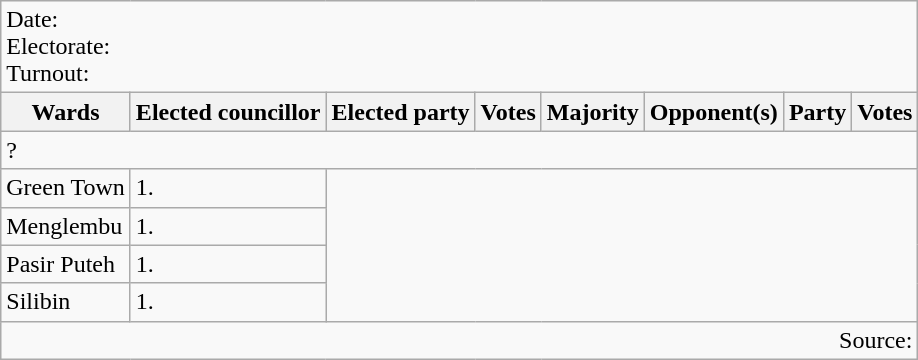<table class=wikitable>
<tr>
<td colspan=8>Date: <br>Electorate: <br>Turnout:</td>
</tr>
<tr>
<th>Wards</th>
<th>Elected councillor</th>
<th>Elected party</th>
<th>Votes</th>
<th>Majority</th>
<th>Opponent(s)</th>
<th>Party</th>
<th>Votes</th>
</tr>
<tr>
<td colspan=8>?</td>
</tr>
<tr>
<td>Green Town</td>
<td>1.</td>
</tr>
<tr>
<td>Menglembu</td>
<td>1.</td>
</tr>
<tr>
<td>Pasir Puteh</td>
<td>1.</td>
</tr>
<tr>
<td>Silibin</td>
<td>1.</td>
</tr>
<tr>
<td colspan=8 align=right>Source:</td>
</tr>
</table>
